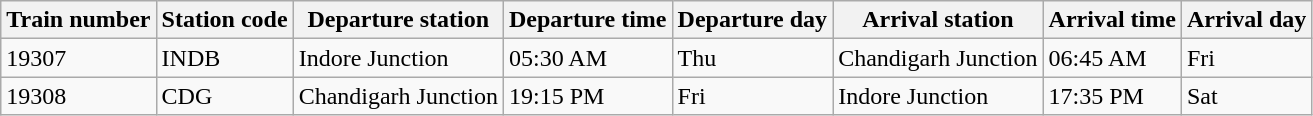<table class="wikitable">
<tr>
<th>Train number</th>
<th>Station code</th>
<th>Departure station</th>
<th>Departure time</th>
<th>Departure day</th>
<th>Arrival station</th>
<th>Arrival time</th>
<th>Arrival day</th>
</tr>
<tr>
<td>19307</td>
<td>INDB</td>
<td>Indore Junction</td>
<td>05:30 AM</td>
<td>Thu</td>
<td>Chandigarh Junction</td>
<td>06:45 AM</td>
<td>Fri</td>
</tr>
<tr>
<td>19308</td>
<td>CDG</td>
<td>Chandigarh Junction</td>
<td>19:15 PM</td>
<td>Fri</td>
<td>Indore Junction</td>
<td>17:35 PM</td>
<td>Sat</td>
</tr>
</table>
